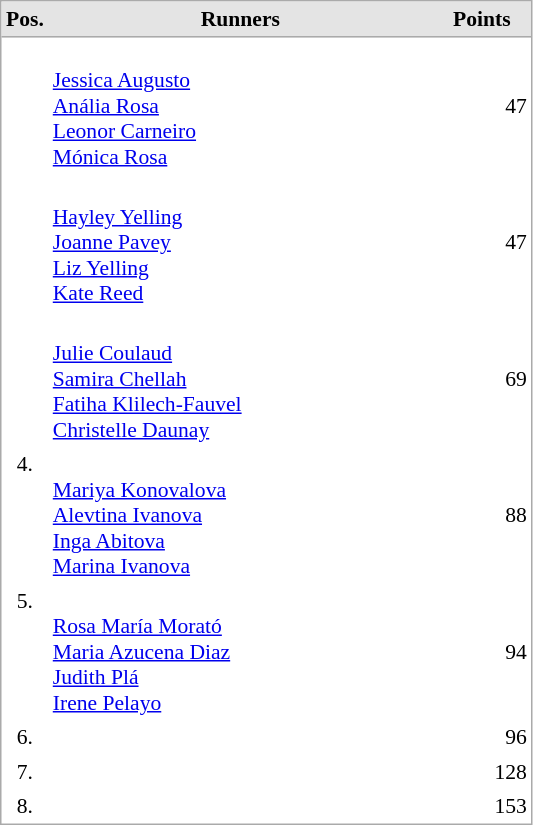<table cellspacing="0" cellpadding="3" style="border:1px solid #AAAAAA;font-size:90%">
<tr bgcolor="#E4E4E4">
<th style="border-bottom:1px solid #AAAAAA" width=10>Pos.</th>
<th style="border-bottom:1px solid #AAAAAA" width=250>Runners</th>
<th style="border-bottom:1px solid #AAAAAA" width=60>Points</th>
</tr>
<tr align="center">
<td align="center" valign="top"></td>
<td align="left"><br> <a href='#'>Jessica Augusto</a><br> <a href='#'>Anália Rosa</a><br> <a href='#'>Leonor Carneiro</a><br> <a href='#'>Mónica Rosa</a></td>
<td align="right">47</td>
</tr>
<tr align="center">
<td align="center" valign="top"></td>
<td align="left"><br> <a href='#'>Hayley Yelling</a><br> <a href='#'>Joanne Pavey</a><br> <a href='#'>Liz Yelling</a><br> <a href='#'>Kate Reed</a></td>
<td align="right">47</td>
</tr>
<tr align="center">
<td align="center" valign="top"></td>
<td align="left"><br> <a href='#'>Julie Coulaud</a><br> <a href='#'>Samira Chellah</a><br> <a href='#'>Fatiha Klilech-Fauvel</a><br> <a href='#'>Christelle Daunay</a></td>
<td align="right">69</td>
</tr>
<tr align="center">
<td align="center" valign="top">4.</td>
<td align="left"><br> <a href='#'>Mariya Konovalova</a><br> <a href='#'>Alevtina Ivanova</a><br> <a href='#'>Inga Abitova</a><br> <a href='#'>Marina Ivanova</a></td>
<td align="right">88</td>
</tr>
<tr align="center">
<td align="center" valign="top">5.</td>
<td align="left"><br> <a href='#'>Rosa María Morató</a><br> <a href='#'>Maria Azucena Diaz</a><br> <a href='#'>Judith Plá</a><br> <a href='#'>Irene Pelayo</a></td>
<td align="right">94</td>
</tr>
<tr align="center">
<td align="center" valign="top">6.</td>
<td align="left"></td>
<td align="right">96</td>
</tr>
<tr align="center">
<td align="center" valign="top">7.</td>
<td align="left"></td>
<td align="right">128</td>
</tr>
<tr align="center">
<td align="center" valign="top">8.</td>
<td align="left"></td>
<td align="right">153</td>
</tr>
</table>
